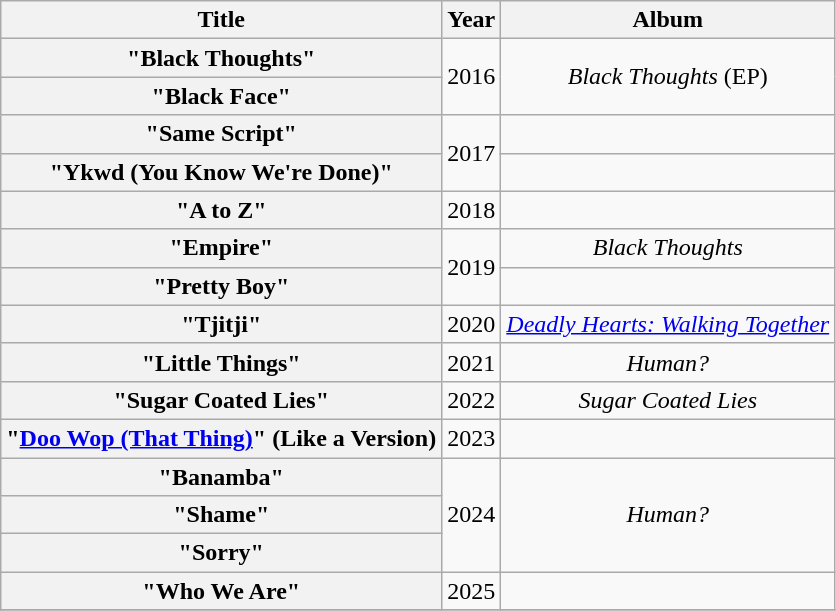<table class="wikitable plainrowheaders" style="text-align:center;">
<tr>
<th scope="col">Title</th>
<th scope="col">Year</th>
<th scope="col">Album</th>
</tr>
<tr>
<th scope="row">"Black Thoughts" </th>
<td rowspan="2">2016</td>
<td rowspan="2"><em>Black Thoughts</em> (EP)</td>
</tr>
<tr>
<th scope="row">"Black Face"</th>
</tr>
<tr>
<th scope="row">"Same Script"</th>
<td rowspan="2">2017</td>
<td></td>
</tr>
<tr>
<th scope="row">"Ykwd (You Know We're Done)"</th>
<td></td>
</tr>
<tr>
<th scope="row">"A to Z"</th>
<td>2018</td>
<td></td>
</tr>
<tr>
<th scope="row">"Empire"</th>
<td rowspan="2">2019</td>
<td><em>Black Thoughts</em></td>
</tr>
<tr>
<th scope="row">"Pretty Boy"</th>
<td></td>
</tr>
<tr>
<th scope="row">"Tjitji" </th>
<td>2020</td>
<td><em><a href='#'>Deadly Hearts: Walking Together</a></em></td>
</tr>
<tr>
<th scope="row">"Little Things" </th>
<td>2021</td>
<td><em>Human?</em></td>
</tr>
<tr>
<th scope="row">"Sugar Coated Lies" </th>
<td>2022</td>
<td><em>Sugar Coated Lies</em></td>
</tr>
<tr>
<th scope="row">"<a href='#'>Doo Wop (That Thing)</a>" (Like a Version) </th>
<td>2023</td>
<td></td>
</tr>
<tr>
<th scope="row">"Banamba"</th>
<td rowspan="3">2024</td>
<td rowspan="3"><em>Human?</em></td>
</tr>
<tr>
<th scope="row">"Shame"</th>
</tr>
<tr>
<th scope="row">"Sorry"</th>
</tr>
<tr>
<th scope="row">"Who We Are" </th>
<td>2025</td>
<td></td>
</tr>
<tr>
</tr>
</table>
